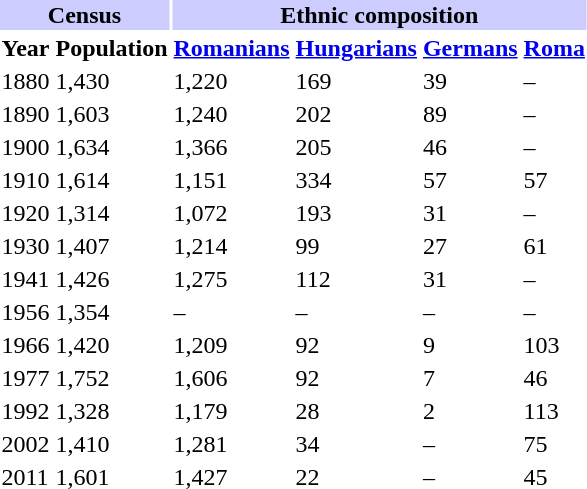<table class="toccolours">
<tr>
<th align="center" colspan="2" style="background:#ccccff;">Census</th>
<th align="center" colspan="4" style="background:#ccccff;">Ethnic composition</th>
</tr>
<tr>
<th>Year</th>
<th>Population</th>
<th><a href='#'>Romanians</a></th>
<th><a href='#'>Hungarians</a></th>
<th><a href='#'>Germans</a></th>
<th><a href='#'>Roma</a></th>
</tr>
<tr>
<td>1880</td>
<td>1,430</td>
<td>1,220</td>
<td>169</td>
<td>39</td>
<td>–</td>
</tr>
<tr>
<td>1890</td>
<td>1,603</td>
<td>1,240</td>
<td>202</td>
<td>89</td>
<td>–</td>
</tr>
<tr>
<td>1900</td>
<td>1,634</td>
<td>1,366</td>
<td>205</td>
<td>46</td>
<td>–</td>
</tr>
<tr>
<td>1910</td>
<td>1,614</td>
<td>1,151</td>
<td>334</td>
<td>57</td>
<td>57</td>
</tr>
<tr>
<td>1920</td>
<td>1,314</td>
<td>1,072</td>
<td>193</td>
<td>31</td>
<td>–</td>
</tr>
<tr>
<td>1930</td>
<td>1,407</td>
<td>1,214</td>
<td>99</td>
<td>27</td>
<td>61</td>
</tr>
<tr>
<td>1941</td>
<td>1,426</td>
<td>1,275</td>
<td>112</td>
<td>31</td>
<td>–</td>
</tr>
<tr>
<td>1956</td>
<td>1,354</td>
<td>–</td>
<td>–</td>
<td>–</td>
<td>–</td>
</tr>
<tr>
<td>1966</td>
<td>1,420</td>
<td>1,209</td>
<td>92</td>
<td>9</td>
<td>103</td>
</tr>
<tr>
<td>1977</td>
<td>1,752</td>
<td>1,606</td>
<td>92</td>
<td>7</td>
<td>46</td>
</tr>
<tr>
<td>1992</td>
<td>1,328</td>
<td>1,179</td>
<td>28</td>
<td>2</td>
<td>113</td>
</tr>
<tr>
<td>2002</td>
<td>1,410</td>
<td>1,281</td>
<td>34</td>
<td>–</td>
<td>75</td>
</tr>
<tr>
<td>2011</td>
<td>1,601</td>
<td>1,427</td>
<td>22</td>
<td>–</td>
<td>45</td>
</tr>
</table>
